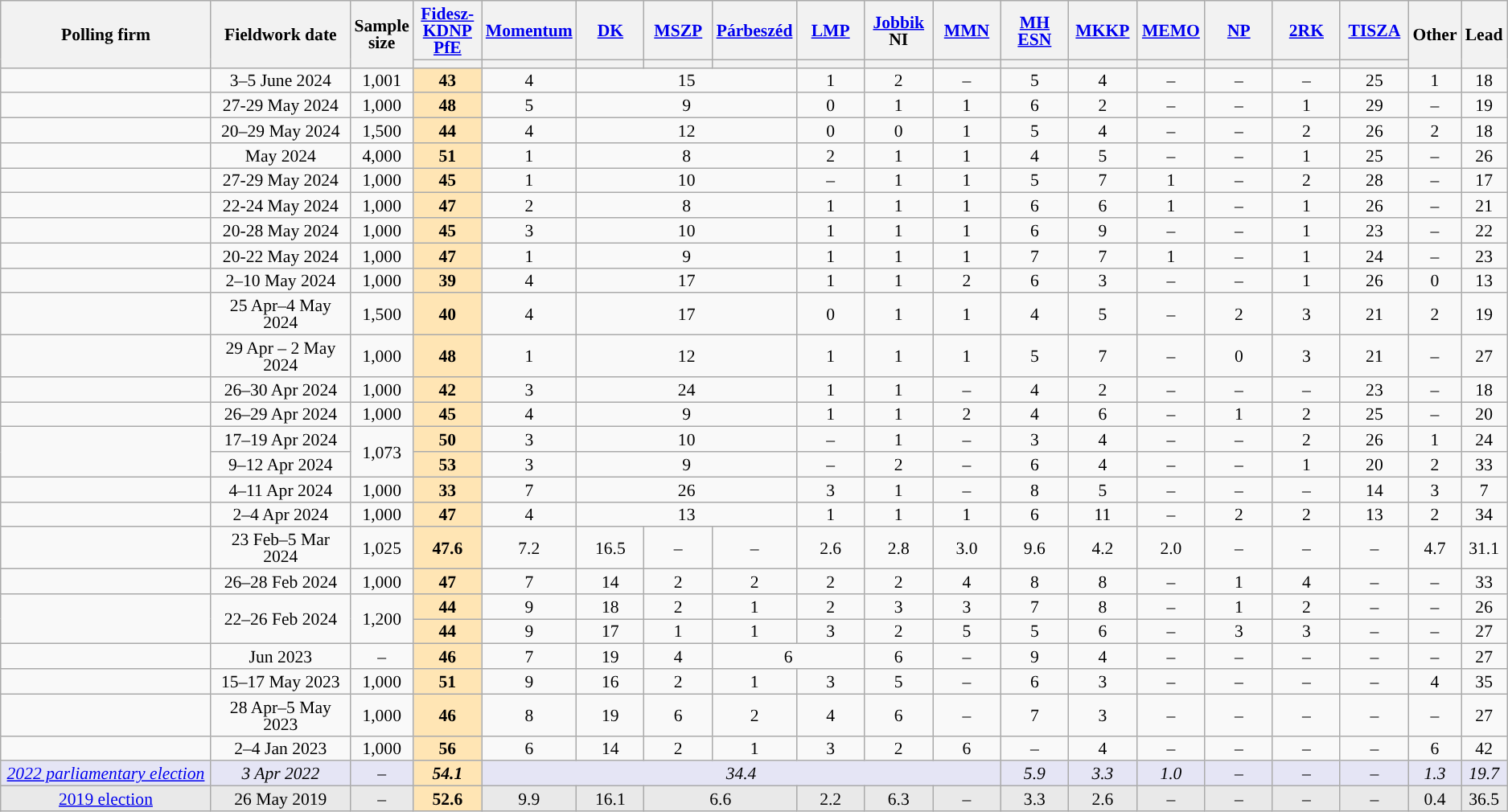<table class="wikitable sortable" style="text-align:center;font-size:90%;line-height:14px;">
<tr>
<th rowspan="2" style="width:170px;">Polling firm</th>
<th rowspan="2" style="width:110px;">Fieldwork date</th>
<th rowspan="2">Sample size</th>
<th class="unsortable" style="width:50px;"><a href='#'>Fidesz-KDNP</a><br><a href='#'>PfE</a></th>
<th class="unsortable" style="width:50px;"><a href='#'><span>Momentum</span></a><br></th>
<th class="unsortable" style="width:50px;"><a href='#'><span>DK</span></a><br></th>
<th class="unsortable" style="width:50px;"><a href='#'><span>MSZP</span></a><br></th>
<th class="unsortable" style="width:50px;"><a href='#'>Párbeszéd</a><br></th>
<th class="unsortable" style="width:50px;"><a href='#'><span>LMP</span></a><br></th>
<th class="unsortable" style="width:50px;"><a href='#'><span>Jobbik</span></a><br>NI</th>
<th class="unsortable" style="width:50px;"><a href='#'>MMN</a><br></th>
<th class="unsortable" style="width:50px;"><a href='#'><span>MH</span></a><a href='#'><br>ESN</a></th>
<th class="unsortable" style="width:50px;"><a href='#'><span>MKKP</span></a><br> </th>
<th class="unsortable" style="width:50px;"><a href='#'><span>MEMO</span></a><br></th>
<th class="unsortable" style="width:50px;"><a href='#'>NP</a><br></th>
<th class="unsortable" style="width:50px;"><a href='#'>2RK</a><br></th>
<th class="unsortable" style="width:50px;"><a href='#'>TISZA</a><br></th>
<th rowspan="2">Other</th>
<th rowspan="2" style="width:30px;">Lead</th>
</tr>
<tr>
<th></th>
<th></th>
<th></th>
<th></th>
<th></th>
<th></th>
<th></th>
<th></th>
<th></th>
<th></th>
<th></th>
<th></th>
<th></th>
<th></th>
</tr>
<tr>
<td></td>
<td>3–5 June 2024</td>
<td>1,001</td>
<td style="background:#FFE5B4"><strong>43</strong></td>
<td>4</td>
<td colspan="3">15</td>
<td>1</td>
<td>2</td>
<td>–</td>
<td>5</td>
<td>4</td>
<td>–</td>
<td>–</td>
<td>–</td>
<td>25</td>
<td>1</td>
<td style="background:">18</td>
</tr>
<tr>
<td></td>
<td>27-29 May 2024</td>
<td>1,000</td>
<td style="background:#FFE5B4"><strong>48</strong></td>
<td>5</td>
<td colspan="3">9</td>
<td>0</td>
<td>1</td>
<td>1</td>
<td>6</td>
<td>2</td>
<td>–</td>
<td>–</td>
<td>1</td>
<td>29</td>
<td>–</td>
<td style="background:">19</td>
</tr>
<tr>
<td></td>
<td>20–29 May 2024</td>
<td>1,500</td>
<td style="background:#FFE5B4"><strong>44</strong></td>
<td>4</td>
<td colspan="3">12</td>
<td>0</td>
<td>0</td>
<td>1</td>
<td>5</td>
<td>4</td>
<td>–</td>
<td>–</td>
<td>2</td>
<td>26</td>
<td>2</td>
<td style="background:">18</td>
</tr>
<tr>
<td></td>
<td>May 2024</td>
<td>4,000</td>
<td style="background:#FFE5B4"><strong>51</strong></td>
<td>1</td>
<td colspan="3">8</td>
<td>2</td>
<td>1</td>
<td>1</td>
<td>4</td>
<td>5</td>
<td>–</td>
<td>–</td>
<td>1</td>
<td>25</td>
<td>–</td>
<td style="background:">26</td>
</tr>
<tr>
<td></td>
<td>27-29 May 2024</td>
<td>1,000</td>
<td style="background:#FFE5B4"><strong>45</strong></td>
<td>1</td>
<td colspan="3">10</td>
<td>–</td>
<td>1</td>
<td>1</td>
<td>5</td>
<td>7</td>
<td>1</td>
<td>–</td>
<td>2</td>
<td>28</td>
<td>–</td>
<td style="background:">17</td>
</tr>
<tr>
<td></td>
<td>22-24 May 2024</td>
<td>1,000</td>
<td style="background:#FFE5B4"><strong>47</strong></td>
<td>2</td>
<td colspan="3">8</td>
<td>1</td>
<td>1</td>
<td>1</td>
<td>6</td>
<td>6</td>
<td>1</td>
<td>–</td>
<td>1</td>
<td>26</td>
<td>–</td>
<td style="background:">21</td>
</tr>
<tr>
<td></td>
<td>20-28 May 2024</td>
<td>1,000</td>
<td style="background:#FFE5B4"><strong>45</strong></td>
<td>3</td>
<td colspan="3">10</td>
<td>1</td>
<td>1</td>
<td>1</td>
<td>6</td>
<td>9</td>
<td>–</td>
<td>–</td>
<td>1</td>
<td>23</td>
<td>–</td>
<td style="background:">22</td>
</tr>
<tr>
<td></td>
<td>20-22 May 2024</td>
<td>1,000</td>
<td style="background:#FFE5B4"><strong>47</strong></td>
<td>1</td>
<td colspan="3">9</td>
<td>1</td>
<td>1</td>
<td>1</td>
<td>7</td>
<td>7</td>
<td>1</td>
<td>–</td>
<td>1</td>
<td>24</td>
<td>–</td>
<td style="background:">23</td>
</tr>
<tr>
<td></td>
<td>2–10 May 2024</td>
<td>1,000</td>
<td style="background:#FFE5B4"><strong>39</strong></td>
<td>4</td>
<td colspan="3">17</td>
<td>1</td>
<td>1</td>
<td>2</td>
<td>6</td>
<td>3</td>
<td>–</td>
<td>–</td>
<td>1</td>
<td>26</td>
<td>0</td>
<td style="background:">13</td>
</tr>
<tr>
<td></td>
<td>25 Apr–4 May 2024</td>
<td>1,500</td>
<td style="background:#FFE5B4"><strong>40</strong></td>
<td>4</td>
<td colspan="3">17</td>
<td>0</td>
<td>1</td>
<td>1</td>
<td>4</td>
<td>5</td>
<td>–</td>
<td>2</td>
<td>3</td>
<td>21</td>
<td>2</td>
<td style="background:">19</td>
</tr>
<tr>
<td></td>
<td>29 Apr – 2 May 2024</td>
<td>1,000</td>
<td style="background:#FFE5B4"><strong>48</strong></td>
<td>1</td>
<td colspan="3">12</td>
<td>1</td>
<td>1</td>
<td>1</td>
<td>5</td>
<td>7</td>
<td>–</td>
<td>0</td>
<td>3</td>
<td>21</td>
<td>–</td>
<td style="background:">27</td>
</tr>
<tr>
<td></td>
<td data-sort-value="2024-04-30">26–30 Apr 2024</td>
<td>1,000</td>
<td style="background:#FFE5B4"><strong>42</strong></td>
<td>3</td>
<td colspan="3">24</td>
<td>1</td>
<td>1</td>
<td>–</td>
<td>4</td>
<td>2</td>
<td>–</td>
<td>–</td>
<td>–</td>
<td>23</td>
<td>–</td>
<td style="background:">18</td>
</tr>
<tr>
<td></td>
<td data-sort-value="2024-04-29">26–29 Apr 2024</td>
<td>1,000</td>
<td style="background:#FFE5B4"><strong>45</strong></td>
<td>4</td>
<td colspan=3>9</td>
<td>1</td>
<td>1</td>
<td>2</td>
<td>4</td>
<td>6</td>
<td>–</td>
<td>1</td>
<td>2</td>
<td>25</td>
<td>–</td>
<td style="background:">20</td>
</tr>
<tr>
<td rowspan="2"></td>
<td data-sort-value="2024-04-19">17–19 Apr 2024</td>
<td rowspan="2">1,073</td>
<td style="background:#FFE5B4"><strong>50</strong></td>
<td>3</td>
<td colspan=3>10</td>
<td>–</td>
<td>1</td>
<td>–</td>
<td>3</td>
<td>4</td>
<td>–</td>
<td>–</td>
<td>2</td>
<td>26</td>
<td>1</td>
<td style="background:">24</td>
</tr>
<tr>
<td data-sort-value="2024-04-12">9–12 Apr 2024</td>
<td style="background:#FFE5B4"><strong>53</strong></td>
<td>3</td>
<td colspan=3>9</td>
<td>–</td>
<td>2</td>
<td>–</td>
<td>6</td>
<td>4</td>
<td>–</td>
<td>–</td>
<td>1</td>
<td>20</td>
<td>2</td>
<td style="background:">33</td>
</tr>
<tr>
<td></td>
<td data-sort-value="2024-04-11">4–11 Apr 2024</td>
<td>1,000</td>
<td style="background:#FFE5B4"><strong>33</strong></td>
<td>7</td>
<td colspan="3">26</td>
<td>3</td>
<td>1</td>
<td>–</td>
<td>8</td>
<td>5</td>
<td>–</td>
<td>–</td>
<td>–</td>
<td>14</td>
<td>3</td>
<td style="background:">7</td>
</tr>
<tr>
<td></td>
<td data-sort-value="2024-04-04">2–4 Apr 2024</td>
<td>1,000</td>
<td style="background:#FFE5B4"><strong>47</strong></td>
<td>4</td>
<td colspan="3">13</td>
<td>1</td>
<td>1</td>
<td>1</td>
<td>6</td>
<td>11</td>
<td>–</td>
<td>2</td>
<td>2</td>
<td>13</td>
<td>2</td>
<td style="background:">34</td>
</tr>
<tr>
<td></td>
<td data-sort-value="2024-03-05">23 Feb–5 Mar 2024</td>
<td>1,025</td>
<td style="background:#FFE5B4"><strong>47.6</strong></td>
<td>7.2</td>
<td>16.5</td>
<td>–</td>
<td>–</td>
<td>2.6</td>
<td>2.8</td>
<td>3.0</td>
<td>9.6</td>
<td>4.2</td>
<td>2.0</td>
<td>–</td>
<td>–</td>
<td>–</td>
<td>4.7</td>
<td style="background:">31.1</td>
</tr>
<tr>
<td></td>
<td data-sort-value="2024-02-28">26–28 Feb 2024</td>
<td>1,000</td>
<td style="background:#FFE5B4"><strong>47</strong></td>
<td>7</td>
<td>14</td>
<td>2</td>
<td>2</td>
<td>2</td>
<td>2</td>
<td>4</td>
<td>8</td>
<td>8</td>
<td>–</td>
<td>1<br></td>
<td>4<br></td>
<td>–</td>
<td>–</td>
<td style="background:">33</td>
</tr>
<tr>
<td rowspan=2></td>
<td rowspan=2 data-sort-value="2024-02-26">22–26 Feb 2024</td>
<td rowspan=2>1,200</td>
<td style="background:#FFE5B4"><strong>44</strong></td>
<td>9</td>
<td>18</td>
<td>2</td>
<td>1</td>
<td>2</td>
<td>3</td>
<td>3</td>
<td>7</td>
<td>8</td>
<td>–</td>
<td>1</td>
<td>2</td>
<td>–</td>
<td>–</td>
<td style="background:">26</td>
</tr>
<tr>
<td style="background:#FFE5B4"><strong>44</strong></td>
<td>9</td>
<td>17</td>
<td>1</td>
<td>1</td>
<td>3</td>
<td>2</td>
<td>5</td>
<td>5</td>
<td>6</td>
<td>–</td>
<td>3</td>
<td>3</td>
<td>–</td>
<td>–</td>
<td style="background:">27</td>
</tr>
<tr>
<td></td>
<td data-sort-value="2023-06-09">Jun 2023</td>
<td>–</td>
<td style="background:#FFE5B4"><strong>46</strong></td>
<td>7</td>
<td>19</td>
<td>4</td>
<td colspan="2">6</td>
<td>6</td>
<td>–</td>
<td>9</td>
<td>4</td>
<td>–</td>
<td>–</td>
<td>–</td>
<td>–</td>
<td>–</td>
<td style="background:">27</td>
</tr>
<tr>
<td></td>
<td data-sort-value="2023-05-17">15–17 May 2023</td>
<td>1,000</td>
<td style="background:#FFE5B4"><strong>51</strong></td>
<td>9</td>
<td>16</td>
<td>2</td>
<td>1</td>
<td>3</td>
<td>5</td>
<td>–</td>
<td>6</td>
<td>3</td>
<td>–</td>
<td>–</td>
<td>–</td>
<td>–</td>
<td>4</td>
<td style="background:">35</td>
</tr>
<tr>
<td></td>
<td data-sort-value="2023-05-05">28 Apr–5 May 2023</td>
<td>1,000</td>
<td style="background:#FFE5B4"><strong>46</strong></td>
<td>8</td>
<td>19</td>
<td>6</td>
<td>2</td>
<td>4</td>
<td>6</td>
<td>–</td>
<td>7</td>
<td>3</td>
<td>–</td>
<td>–</td>
<td>–</td>
<td>–</td>
<td>–</td>
<td style="background:">27</td>
</tr>
<tr>
<td></td>
<td data-sort-value="2023-01-04">2–4 Jan 2023</td>
<td>1,000</td>
<td style="background:#FFE5B4"><strong>56</strong></td>
<td>6</td>
<td>14</td>
<td>2</td>
<td>1</td>
<td>3</td>
<td>2</td>
<td>6</td>
<td>–</td>
<td>4</td>
<td>–</td>
<td>–</td>
<td>–</td>
<td>–</td>
<td>6</td>
<td style="background:">42</td>
</tr>
<tr style="background:#E5E5F5;font-style:italic;">
<td><a href='#'>2022 parliamentary election</a></td>
<td data-sort-value="2022-04-03">3 Apr 2022</td>
<td>–</td>
<td style="background:#FFE5B4;"><strong>54.1</strong></td>
<td colspan="7">34.4</td>
<td>5.9</td>
<td>3.3</td>
<td>1.0</td>
<td>–</td>
<td>–</td>
<td>–</td>
<td>1.3</td>
<td style="background:">19.7</td>
</tr>
<tr style="background:#E9E9E9;">
<td><a href='#'>2019 election</a></td>
<td data-sort-value="2019-05-26">26 May 2019</td>
<td>–</td>
<td style="background:#FFE5B4;"><strong>52.6</strong></td>
<td>9.9</td>
<td>16.1</td>
<td colspan="2">6.6</td>
<td>2.2</td>
<td>6.3</td>
<td>–</td>
<td>3.3</td>
<td>2.6</td>
<td>–</td>
<td>–</td>
<td>–</td>
<td>–</td>
<td>0.4</td>
<td style="background:">36.5</td>
</tr>
</table>
